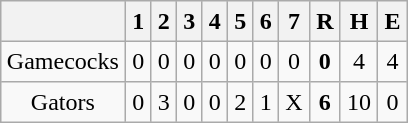<table align = right border="2" cellpadding="4" cellspacing="0" style="margin: 1em 1em 1em 1em; background: #F9F9F9; border: 1px #aaa solid; border-collapse: collapse;">
<tr align=center style="background: #F2F2F2;">
<th></th>
<th>1</th>
<th>2</th>
<th>3</th>
<th>4</th>
<th>5</th>
<th>6</th>
<th>7</th>
<th>R</th>
<th>H</th>
<th>E</th>
</tr>
<tr align=center>
<td>Gamecocks</td>
<td>0</td>
<td>0</td>
<td>0</td>
<td>0</td>
<td>0</td>
<td>0</td>
<td>0</td>
<td><strong>0</strong></td>
<td>4</td>
<td>4</td>
</tr>
<tr align=center>
<td>Gators</td>
<td>0</td>
<td>3</td>
<td>0</td>
<td>0</td>
<td>2</td>
<td>1</td>
<td>X</td>
<td><strong>6</strong></td>
<td>10</td>
<td>0</td>
</tr>
</table>
